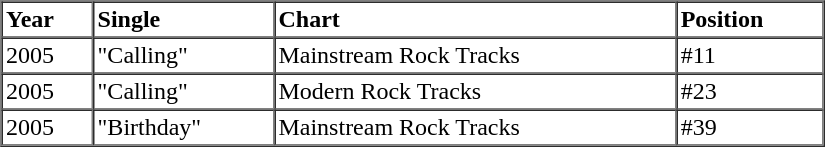<table border=1 cellspacing=0 cellpadding=2 width="550">
<tr>
<th align="left" valign="top">Year</th>
<th align="left" valign="top">Single</th>
<th align="left" valign="top">Chart</th>
<th align="left" valign="top">Position</th>
</tr>
<tr>
<td align="left" valign="top">2005</td>
<td align="left" valign="top">"Calling"</td>
<td align="left" valign="top">Mainstream Rock Tracks</td>
<td align="left" valign="top">#11</td>
</tr>
<tr>
<td align="left" valign="top">2005</td>
<td align="left" valign="top">"Calling"</td>
<td align="left" valign="top">Modern Rock Tracks</td>
<td align="left" valign="top">#23</td>
</tr>
<tr>
<td align="left" valign="top">2005</td>
<td align="left" valign="top">"Birthday"</td>
<td align="left" valign="top">Mainstream Rock Tracks</td>
<td align="left" valign="top">#39</td>
</tr>
<tr>
</tr>
</table>
